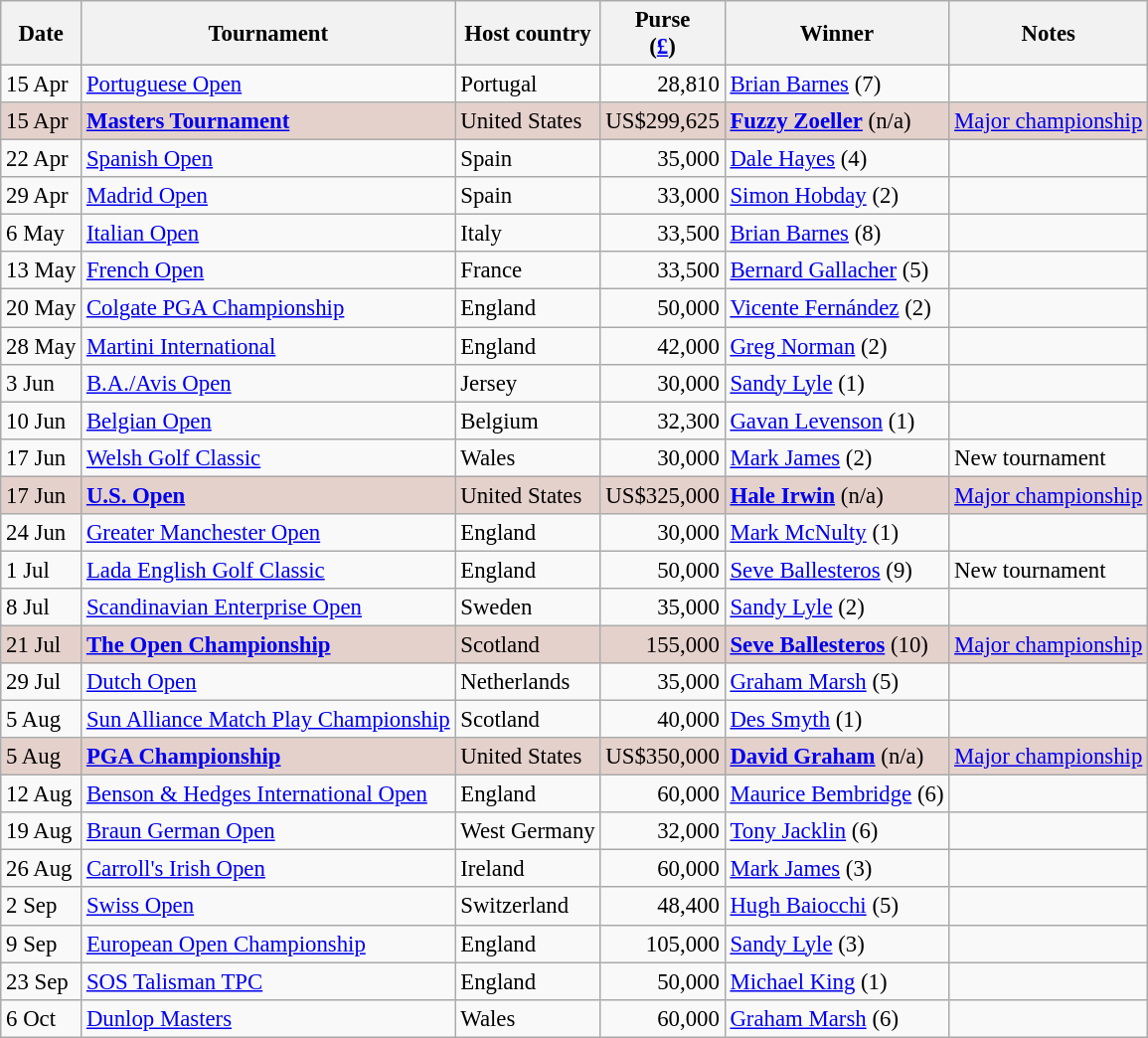<table class="wikitable" style="font-size:95%">
<tr>
<th>Date</th>
<th>Tournament</th>
<th>Host country</th>
<th>Purse<br>(<a href='#'>£</a>)</th>
<th>Winner</th>
<th>Notes</th>
</tr>
<tr>
<td>15 Apr</td>
<td><a href='#'>Portuguese Open</a></td>
<td>Portugal</td>
<td align=right>28,810</td>
<td> <a href='#'>Brian Barnes</a> (7)</td>
<td></td>
</tr>
<tr style="background:#e5d1cb;">
<td>15 Apr</td>
<td><strong><a href='#'>Masters Tournament</a></strong></td>
<td>United States</td>
<td align=right>US$299,625</td>
<td> <strong><a href='#'>Fuzzy Zoeller</a></strong> (n/a)</td>
<td><a href='#'>Major championship</a></td>
</tr>
<tr>
<td>22 Apr</td>
<td><a href='#'>Spanish Open</a></td>
<td>Spain</td>
<td align=right>35,000</td>
<td> <a href='#'>Dale Hayes</a> (4)</td>
<td></td>
</tr>
<tr>
<td>29 Apr</td>
<td><a href='#'>Madrid Open</a></td>
<td>Spain</td>
<td align=right>33,000</td>
<td> <a href='#'>Simon Hobday</a> (2)</td>
<td></td>
</tr>
<tr>
<td>6 May</td>
<td><a href='#'>Italian Open</a></td>
<td>Italy</td>
<td align=right>33,500</td>
<td> <a href='#'>Brian Barnes</a> (8)</td>
<td></td>
</tr>
<tr>
<td>13 May</td>
<td><a href='#'>French Open</a></td>
<td>France</td>
<td align=right>33,500</td>
<td> <a href='#'>Bernard Gallacher</a> (5)</td>
<td></td>
</tr>
<tr>
<td>20 May</td>
<td><a href='#'>Colgate PGA Championship</a></td>
<td>England</td>
<td align=right>50,000</td>
<td> <a href='#'>Vicente Fernández</a> (2)</td>
<td></td>
</tr>
<tr>
<td>28 May</td>
<td><a href='#'>Martini International</a></td>
<td>England</td>
<td align=right>42,000</td>
<td> <a href='#'>Greg Norman</a> (2)</td>
<td></td>
</tr>
<tr>
<td>3 Jun</td>
<td><a href='#'>B.A./Avis Open</a></td>
<td>Jersey</td>
<td align=right>30,000</td>
<td> <a href='#'>Sandy Lyle</a> (1)</td>
<td></td>
</tr>
<tr>
<td>10 Jun</td>
<td><a href='#'>Belgian Open</a></td>
<td>Belgium</td>
<td align=right>32,300</td>
<td> <a href='#'>Gavan Levenson</a> (1)</td>
<td></td>
</tr>
<tr>
<td>17 Jun</td>
<td><a href='#'>Welsh Golf Classic</a></td>
<td>Wales</td>
<td align=right>30,000</td>
<td> <a href='#'>Mark James</a> (2)</td>
<td>New tournament</td>
</tr>
<tr style="background:#e5d1cb;">
<td>17 Jun</td>
<td><strong><a href='#'>U.S. Open</a></strong></td>
<td>United States</td>
<td align=right>US$325,000</td>
<td> <strong><a href='#'>Hale Irwin</a></strong> (n/a)</td>
<td><a href='#'>Major championship</a></td>
</tr>
<tr>
<td>24 Jun</td>
<td><a href='#'>Greater Manchester Open</a></td>
<td>England</td>
<td align=right>30,000</td>
<td> <a href='#'>Mark McNulty</a> (1)</td>
<td></td>
</tr>
<tr>
<td>1 Jul</td>
<td><a href='#'>Lada English Golf Classic</a></td>
<td>England</td>
<td align=right>50,000</td>
<td> <a href='#'>Seve Ballesteros</a> (9)</td>
<td>New tournament</td>
</tr>
<tr>
<td>8 Jul</td>
<td><a href='#'>Scandinavian Enterprise Open</a></td>
<td>Sweden</td>
<td align=right>35,000</td>
<td> <a href='#'>Sandy Lyle</a> (2)</td>
<td></td>
</tr>
<tr style="background:#e5d1cb;">
<td>21 Jul</td>
<td><strong><a href='#'>The Open Championship</a></strong></td>
<td>Scotland</td>
<td align=right>155,000</td>
<td> <strong><a href='#'>Seve Ballesteros</a></strong> (10)</td>
<td><a href='#'>Major championship</a></td>
</tr>
<tr>
<td>29 Jul</td>
<td><a href='#'>Dutch Open</a></td>
<td>Netherlands</td>
<td align=right>35,000</td>
<td> <a href='#'>Graham Marsh</a> (5)</td>
<td></td>
</tr>
<tr>
<td>5 Aug</td>
<td><a href='#'>Sun Alliance Match Play Championship</a></td>
<td>Scotland</td>
<td align=right>40,000</td>
<td> <a href='#'>Des Smyth</a> (1)</td>
<td></td>
</tr>
<tr style="background:#e5d1cb;">
<td>5 Aug</td>
<td><strong><a href='#'>PGA Championship</a></strong></td>
<td>United States</td>
<td align=right>US$350,000</td>
<td> <strong><a href='#'>David Graham</a></strong> (n/a)</td>
<td><a href='#'>Major championship</a></td>
</tr>
<tr>
<td>12 Aug</td>
<td><a href='#'>Benson & Hedges International Open</a></td>
<td>England</td>
<td align=right>60,000</td>
<td> <a href='#'>Maurice Bembridge</a> (6)</td>
<td></td>
</tr>
<tr>
<td>19 Aug</td>
<td><a href='#'>Braun German Open</a></td>
<td>West Germany</td>
<td align=right>32,000</td>
<td> <a href='#'>Tony Jacklin</a> (6)</td>
<td></td>
</tr>
<tr>
<td>26 Aug</td>
<td><a href='#'>Carroll's Irish Open</a></td>
<td>Ireland</td>
<td align=right>60,000</td>
<td> <a href='#'>Mark James</a> (3)</td>
<td></td>
</tr>
<tr>
<td>2 Sep</td>
<td><a href='#'>Swiss Open</a></td>
<td>Switzerland</td>
<td align=right>48,400</td>
<td> <a href='#'>Hugh Baiocchi</a> (5)</td>
<td></td>
</tr>
<tr>
<td>9 Sep</td>
<td><a href='#'>European Open Championship</a></td>
<td>England</td>
<td align=right>105,000</td>
<td> <a href='#'>Sandy Lyle</a> (3)</td>
<td></td>
</tr>
<tr>
<td>23 Sep</td>
<td><a href='#'>SOS Talisman TPC</a></td>
<td>England</td>
<td align=right>50,000</td>
<td> <a href='#'>Michael King</a> (1)</td>
<td></td>
</tr>
<tr>
<td>6 Oct</td>
<td><a href='#'>Dunlop Masters</a></td>
<td>Wales</td>
<td align=right>60,000</td>
<td> <a href='#'>Graham Marsh</a> (6)</td>
<td></td>
</tr>
</table>
